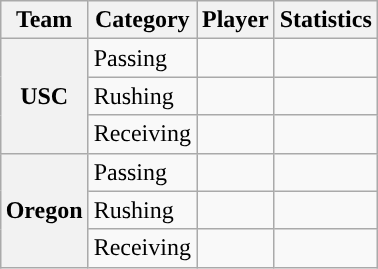<table class="wikitable" style="float:right">
<tr>
<th>Team</th>
<th>Category</th>
<th>Player</th>
<th>Statistics</th>
</tr>
<tr>
<th rowspan=3>USC</th>
<td>Passing</td>
<td></td>
<td></td>
</tr>
<tr>
<td>Rushing</td>
<td></td>
<td></td>
</tr>
<tr>
<td>Receiving</td>
<td></td>
<td></td>
</tr>
<tr>
<th rowspan=3>Oregon</th>
<td>Passing</td>
<td></td>
<td></td>
</tr>
<tr>
<td>Rushing</td>
<td></td>
<td></td>
</tr>
<tr>
<td>Receiving</td>
<td></td>
<td></td>
</tr>
</table>
